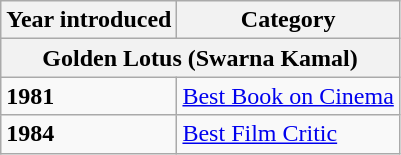<table class="wikitable">
<tr>
<th>Year introduced</th>
<th>Category</th>
</tr>
<tr>
<th colspan="2">Golden Lotus (Swarna Kamal)</th>
</tr>
<tr>
<td><strong>1981</strong></td>
<td><a href='#'>Best Book on Cinema</a></td>
</tr>
<tr>
<td><strong>1984</strong></td>
<td><a href='#'>Best Film Critic</a></td>
</tr>
</table>
